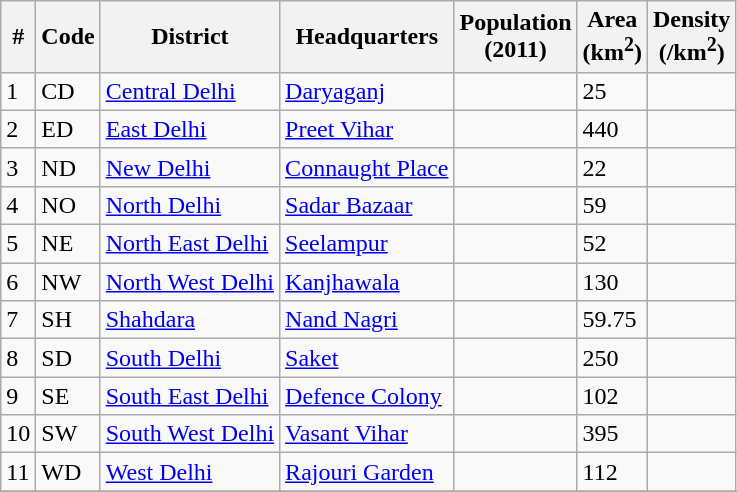<table class="wikitable sortable">
<tr>
<th>#</th>
<th>Code</th>
<th>District</th>
<th>Headquarters</th>
<th>Population <br>(2011)</th>
<th>Area <br>(km<sup>2</sup>)</th>
<th>Density <br>(/km<sup>2</sup>)</th>
</tr>
<tr>
<td>1</td>
<td>CD</td>
<td><a href='#'>Central Delhi</a></td>
<td><a href='#'>Daryaganj</a></td>
<td> </td>
<td> 25</td>
<td> </td>
</tr>
<tr>
<td>2</td>
<td>ED</td>
<td><a href='#'>East Delhi</a></td>
<td><a href='#'>Preet Vihar</a></td>
<td> </td>
<td> 440</td>
<td> </td>
</tr>
<tr>
<td>3</td>
<td>ND</td>
<td><a href='#'>New Delhi</a></td>
<td><a href='#'>Connaught Place</a></td>
<td> </td>
<td> 22</td>
<td> </td>
</tr>
<tr>
<td>4</td>
<td>NO</td>
<td><a href='#'>North Delhi</a></td>
<td><a href='#'>Sadar Bazaar</a></td>
<td> </td>
<td> 59</td>
<td> </td>
</tr>
<tr>
<td>5</td>
<td>NE</td>
<td><a href='#'>North East Delhi</a></td>
<td><a href='#'>Seelampur</a></td>
<td> </td>
<td> 52</td>
<td> </td>
</tr>
<tr>
<td>6</td>
<td>NW</td>
<td><a href='#'>North West Delhi</a></td>
<td><a href='#'>Kanjhawala</a></td>
<td> </td>
<td> 130</td>
<td> </td>
</tr>
<tr>
<td>7</td>
<td>SH</td>
<td><a href='#'>Shahdara</a></td>
<td><a href='#'>Nand Nagri</a></td>
<td></td>
<td> 59.75</td>
<td></td>
</tr>
<tr>
<td>8</td>
<td>SD</td>
<td><a href='#'>South Delhi</a></td>
<td><a href='#'>Saket</a></td>
<td> </td>
<td> 250</td>
<td> </td>
</tr>
<tr>
<td>9</td>
<td>SE</td>
<td><a href='#'>South East Delhi</a></td>
<td><a href='#'>Defence Colony</a></td>
<td> </td>
<td> 102</td>
<td> </td>
</tr>
<tr>
<td>10</td>
<td>SW</td>
<td><a href='#'>South West Delhi</a></td>
<td><a href='#'>Vasant Vihar</a></td>
<td> </td>
<td> 395</td>
<td> </td>
</tr>
<tr>
<td>11</td>
<td>WD</td>
<td><a href='#'>West Delhi</a></td>
<td><a href='#'>Rajouri Garden</a></td>
<td> </td>
<td> 112</td>
<td> </td>
</tr>
<tr>
</tr>
</table>
